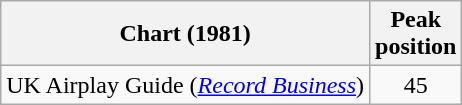<table class="wikitable">
<tr>
<th>Chart (1981)</th>
<th>Peak<br>position</th>
</tr>
<tr>
<td align="left">UK Airplay Guide (<em><a href='#'>Record Business</a></em>)</td>
<td style="text-align:center;">45</td>
</tr>
</table>
